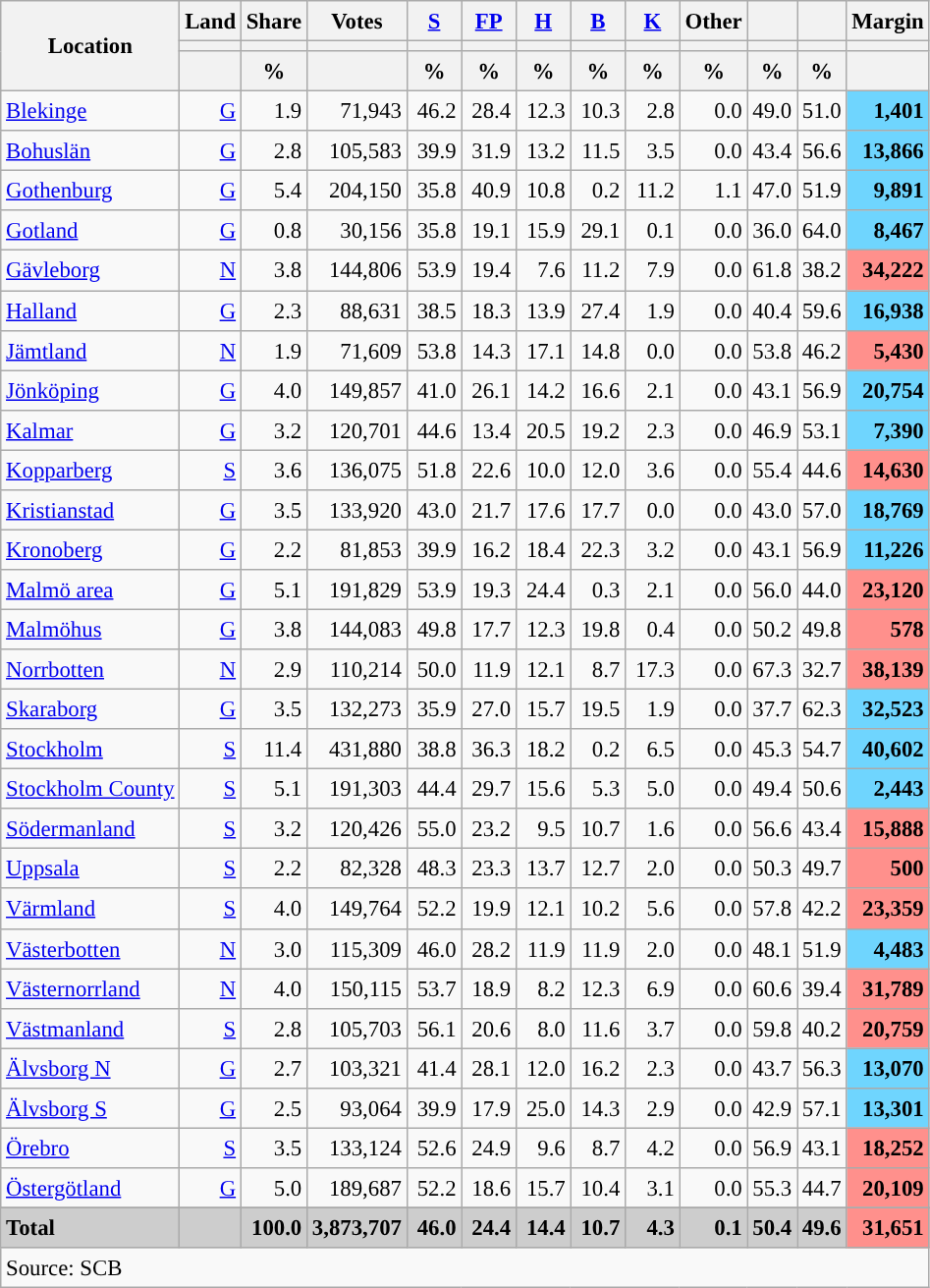<table class="wikitable sortable" style="text-align:right; font-size:95%; line-height:20px;">
<tr>
<th rowspan="3">Location</th>
<th>Land</th>
<th>Share</th>
<th>Votes</th>
<th width="30px" class="unsortable"><a href='#'>S</a></th>
<th width="30px" class="unsortable"><a href='#'>FP</a></th>
<th width="30px" class="unsortable"><a href='#'>H</a></th>
<th width="30px" class="unsortable"><a href='#'>B</a></th>
<th width="30px" class="unsortable"><a href='#'>K</a></th>
<th width="30px" class="unsortable">Other</th>
<th></th>
<th></th>
<th>Margin</th>
</tr>
<tr>
<th></th>
<th></th>
<th></th>
<th style="background:"></th>
<th style="background:"></th>
<th style="background:"></th>
<th style="background:"></th>
<th style="background:"></th>
<th style="background:"></th>
<th style="background:"></th>
<th style="background:"></th>
<th></th>
</tr>
<tr>
<th></th>
<th data-sort-type="number">%</th>
<th></th>
<th data-sort-type="number">%</th>
<th data-sort-type="number">%</th>
<th data-sort-type="number">%</th>
<th data-sort-type="number">%</th>
<th data-sort-type="number">%</th>
<th data-sort-type="number">%</th>
<th data-sort-type="number">%</th>
<th data-sort-type="number">%</th>
<th></th>
</tr>
<tr>
<td align=left><a href='#'>Blekinge</a></td>
<td><a href='#'>G</a></td>
<td>1.9</td>
<td>71,943</td>
<td>46.2</td>
<td>28.4</td>
<td>12.3</td>
<td>10.3</td>
<td>2.8</td>
<td>0.0</td>
<td>49.0</td>
<td>51.0</td>
<td bgcolor=#6fd5fe><strong>1,401</strong></td>
</tr>
<tr>
<td align=left><a href='#'>Bohuslän</a></td>
<td><a href='#'>G</a></td>
<td>2.8</td>
<td>105,583</td>
<td>39.9</td>
<td>31.9</td>
<td>13.2</td>
<td>11.5</td>
<td>3.5</td>
<td>0.0</td>
<td>43.4</td>
<td>56.6</td>
<td bgcolor=#6fd5fe><strong>13,866</strong></td>
</tr>
<tr>
<td align=left><a href='#'>Gothenburg</a></td>
<td><a href='#'>G</a></td>
<td>5.4</td>
<td>204,150</td>
<td>35.8</td>
<td>40.9</td>
<td>10.8</td>
<td>0.2</td>
<td>11.2</td>
<td>1.1</td>
<td>47.0</td>
<td>51.9</td>
<td bgcolor=#6fd5fe><strong>9,891</strong></td>
</tr>
<tr>
<td align=left><a href='#'>Gotland</a></td>
<td><a href='#'>G</a></td>
<td>0.8</td>
<td>30,156</td>
<td>35.8</td>
<td>19.1</td>
<td>15.9</td>
<td>29.1</td>
<td>0.1</td>
<td>0.0</td>
<td>36.0</td>
<td>64.0</td>
<td bgcolor=#6fd5fe><strong>8,467</strong></td>
</tr>
<tr>
<td align=left><a href='#'>Gävleborg</a></td>
<td><a href='#'>N</a></td>
<td>3.8</td>
<td>144,806</td>
<td>53.9</td>
<td>19.4</td>
<td>7.6</td>
<td>11.2</td>
<td>7.9</td>
<td>0.0</td>
<td>61.8</td>
<td>38.2</td>
<td bgcolor=#ff908c><strong>34,222</strong></td>
</tr>
<tr>
<td align=left><a href='#'>Halland</a></td>
<td><a href='#'>G</a></td>
<td>2.3</td>
<td>88,631</td>
<td>38.5</td>
<td>18.3</td>
<td>13.9</td>
<td>27.4</td>
<td>1.9</td>
<td>0.0</td>
<td>40.4</td>
<td>59.6</td>
<td bgcolor=#6fd5fe><strong>16,938</strong></td>
</tr>
<tr>
<td align=left><a href='#'>Jämtland</a></td>
<td><a href='#'>N</a></td>
<td>1.9</td>
<td>71,609</td>
<td>53.8</td>
<td>14.3</td>
<td>17.1</td>
<td>14.8</td>
<td>0.0</td>
<td>0.0</td>
<td>53.8</td>
<td>46.2</td>
<td bgcolor=#ff908c><strong>5,430</strong></td>
</tr>
<tr>
<td align=left><a href='#'>Jönköping</a></td>
<td><a href='#'>G</a></td>
<td>4.0</td>
<td>149,857</td>
<td>41.0</td>
<td>26.1</td>
<td>14.2</td>
<td>16.6</td>
<td>2.1</td>
<td>0.0</td>
<td>43.1</td>
<td>56.9</td>
<td bgcolor=#6fd5fe><strong>20,754</strong></td>
</tr>
<tr>
<td align=left><a href='#'>Kalmar</a></td>
<td><a href='#'>G</a></td>
<td>3.2</td>
<td>120,701</td>
<td>44.6</td>
<td>13.4</td>
<td>20.5</td>
<td>19.2</td>
<td>2.3</td>
<td>0.0</td>
<td>46.9</td>
<td>53.1</td>
<td bgcolor=#6fd5fe><strong>7,390</strong></td>
</tr>
<tr>
<td align=left><a href='#'>Kopparberg</a></td>
<td><a href='#'>S</a></td>
<td>3.6</td>
<td>136,075</td>
<td>51.8</td>
<td>22.6</td>
<td>10.0</td>
<td>12.0</td>
<td>3.6</td>
<td>0.0</td>
<td>55.4</td>
<td>44.6</td>
<td bgcolor=#ff908c><strong>14,630</strong></td>
</tr>
<tr>
<td align=left><a href='#'>Kristianstad</a></td>
<td><a href='#'>G</a></td>
<td>3.5</td>
<td>133,920</td>
<td>43.0</td>
<td>21.7</td>
<td>17.6</td>
<td>17.7</td>
<td>0.0</td>
<td>0.0</td>
<td>43.0</td>
<td>57.0</td>
<td bgcolor=#6fd5fe><strong>18,769</strong></td>
</tr>
<tr>
<td align=left><a href='#'>Kronoberg</a></td>
<td><a href='#'>G</a></td>
<td>2.2</td>
<td>81,853</td>
<td>39.9</td>
<td>16.2</td>
<td>18.4</td>
<td>22.3</td>
<td>3.2</td>
<td>0.0</td>
<td>43.1</td>
<td>56.9</td>
<td bgcolor=#6fd5fe><strong>11,226</strong></td>
</tr>
<tr>
<td align=left><a href='#'>Malmö area</a></td>
<td><a href='#'>G</a></td>
<td>5.1</td>
<td>191,829</td>
<td>53.9</td>
<td>19.3</td>
<td>24.4</td>
<td>0.3</td>
<td>2.1</td>
<td>0.0</td>
<td>56.0</td>
<td>44.0</td>
<td bgcolor=#ff908c><strong>23,120</strong></td>
</tr>
<tr>
<td align=left><a href='#'>Malmöhus</a></td>
<td><a href='#'>G</a></td>
<td>3.8</td>
<td>144,083</td>
<td>49.8</td>
<td>17.7</td>
<td>12.3</td>
<td>19.8</td>
<td>0.4</td>
<td>0.0</td>
<td>50.2</td>
<td>49.8</td>
<td bgcolor=#ff908c><strong>578</strong></td>
</tr>
<tr>
<td align=left><a href='#'>Norrbotten</a></td>
<td><a href='#'>N</a></td>
<td>2.9</td>
<td>110,214</td>
<td>50.0</td>
<td>11.9</td>
<td>12.1</td>
<td>8.7</td>
<td>17.3</td>
<td>0.0</td>
<td>67.3</td>
<td>32.7</td>
<td bgcolor=#ff908c><strong>38,139</strong></td>
</tr>
<tr>
<td align=left><a href='#'>Skaraborg</a></td>
<td><a href='#'>G</a></td>
<td>3.5</td>
<td>132,273</td>
<td>35.9</td>
<td>27.0</td>
<td>15.7</td>
<td>19.5</td>
<td>1.9</td>
<td>0.0</td>
<td>37.7</td>
<td>62.3</td>
<td bgcolor=#6fd5fe><strong>32,523</strong></td>
</tr>
<tr>
<td align=left><a href='#'>Stockholm</a></td>
<td><a href='#'>S</a></td>
<td>11.4</td>
<td>431,880</td>
<td>38.8</td>
<td>36.3</td>
<td>18.2</td>
<td>0.2</td>
<td>6.5</td>
<td>0.0</td>
<td>45.3</td>
<td>54.7</td>
<td bgcolor=#6fd5fe><strong>40,602</strong></td>
</tr>
<tr>
<td align=left><a href='#'>Stockholm County</a></td>
<td><a href='#'>S</a></td>
<td>5.1</td>
<td>191,303</td>
<td>44.4</td>
<td>29.7</td>
<td>15.6</td>
<td>5.3</td>
<td>5.0</td>
<td>0.0</td>
<td>49.4</td>
<td>50.6</td>
<td bgcolor=#6fd5fe><strong>2,443</strong></td>
</tr>
<tr>
<td align=left><a href='#'>Södermanland</a></td>
<td><a href='#'>S</a></td>
<td>3.2</td>
<td>120,426</td>
<td>55.0</td>
<td>23.2</td>
<td>9.5</td>
<td>10.7</td>
<td>1.6</td>
<td>0.0</td>
<td>56.6</td>
<td>43.4</td>
<td bgcolor=#ff908c><strong>15,888</strong></td>
</tr>
<tr>
<td align=left><a href='#'>Uppsala</a></td>
<td><a href='#'>S</a></td>
<td>2.2</td>
<td>82,328</td>
<td>48.3</td>
<td>23.3</td>
<td>13.7</td>
<td>12.7</td>
<td>2.0</td>
<td>0.0</td>
<td>50.3</td>
<td>49.7</td>
<td bgcolor=#ff908c><strong>500</strong></td>
</tr>
<tr>
<td align=left><a href='#'>Värmland</a></td>
<td><a href='#'>S</a></td>
<td>4.0</td>
<td>149,764</td>
<td>52.2</td>
<td>19.9</td>
<td>12.1</td>
<td>10.2</td>
<td>5.6</td>
<td>0.0</td>
<td>57.8</td>
<td>42.2</td>
<td bgcolor=#ff908c><strong>23,359</strong></td>
</tr>
<tr>
<td align=left><a href='#'>Västerbotten</a></td>
<td><a href='#'>N</a></td>
<td>3.0</td>
<td>115,309</td>
<td>46.0</td>
<td>28.2</td>
<td>11.9</td>
<td>11.9</td>
<td>2.0</td>
<td>0.0</td>
<td>48.1</td>
<td>51.9</td>
<td bgcolor=#6fd5fe><strong>4,483</strong></td>
</tr>
<tr>
<td align=left><a href='#'>Västernorrland</a></td>
<td><a href='#'>N</a></td>
<td>4.0</td>
<td>150,115</td>
<td>53.7</td>
<td>18.9</td>
<td>8.2</td>
<td>12.3</td>
<td>6.9</td>
<td>0.0</td>
<td>60.6</td>
<td>39.4</td>
<td bgcolor=#ff908c><strong>31,789</strong></td>
</tr>
<tr>
<td align=left><a href='#'>Västmanland</a></td>
<td><a href='#'>S</a></td>
<td>2.8</td>
<td>105,703</td>
<td>56.1</td>
<td>20.6</td>
<td>8.0</td>
<td>11.6</td>
<td>3.7</td>
<td>0.0</td>
<td>59.8</td>
<td>40.2</td>
<td bgcolor=#ff908c><strong>20,759</strong></td>
</tr>
<tr>
<td align=left><a href='#'>Älvsborg N</a></td>
<td><a href='#'>G</a></td>
<td>2.7</td>
<td>103,321</td>
<td>41.4</td>
<td>28.1</td>
<td>12.0</td>
<td>16.2</td>
<td>2.3</td>
<td>0.0</td>
<td>43.7</td>
<td>56.3</td>
<td bgcolor=#6fd5fe><strong>13,070</strong></td>
</tr>
<tr>
<td align=left><a href='#'>Älvsborg S</a></td>
<td><a href='#'>G</a></td>
<td>2.5</td>
<td>93,064</td>
<td>39.9</td>
<td>17.9</td>
<td>25.0</td>
<td>14.3</td>
<td>2.9</td>
<td>0.0</td>
<td>42.9</td>
<td>57.1</td>
<td bgcolor=#6fd5fe><strong>13,301</strong></td>
</tr>
<tr>
<td align=left><a href='#'>Örebro</a></td>
<td><a href='#'>S</a></td>
<td>3.5</td>
<td>133,124</td>
<td>52.6</td>
<td>24.9</td>
<td>9.6</td>
<td>8.7</td>
<td>4.2</td>
<td>0.0</td>
<td>56.9</td>
<td>43.1</td>
<td bgcolor=#ff908c><strong>18,252</strong></td>
</tr>
<tr>
<td align=left><a href='#'>Östergötland</a></td>
<td><a href='#'>G</a></td>
<td>5.0</td>
<td>189,687</td>
<td>52.2</td>
<td>18.6</td>
<td>15.7</td>
<td>10.4</td>
<td>3.1</td>
<td>0.0</td>
<td>55.3</td>
<td>44.7</td>
<td bgcolor=#ff908c><strong>20,109</strong></td>
</tr>
<tr>
</tr>
<tr style="background:#CDCDCD;">
<td align=left><strong>Total</strong></td>
<td></td>
<td><strong>100.0</strong></td>
<td><strong>3,873,707</strong></td>
<td><strong>46.0</strong></td>
<td><strong>24.4</strong></td>
<td><strong>14.4</strong></td>
<td><strong>10.7</strong></td>
<td><strong>4.3</strong></td>
<td><strong>0.1</strong></td>
<td><strong>50.4</strong></td>
<td><strong>49.6</strong></td>
<td bgcolor=#ff908c><strong>31,651</strong></td>
</tr>
<tr>
<td align=left colspan=13>Source: SCB </td>
</tr>
</table>
